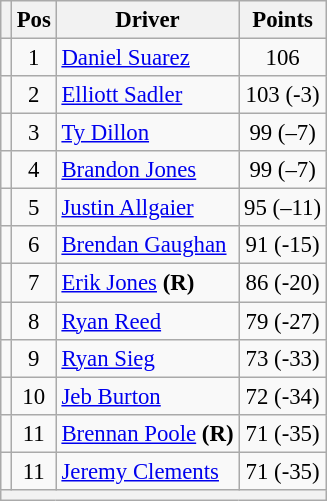<table class="wikitable" style="font-size: 95%;">
<tr>
<th></th>
<th>Pos</th>
<th>Driver</th>
<th>Points</th>
</tr>
<tr>
<td align="left"></td>
<td style="text-align:center;">1</td>
<td><a href='#'>Daniel Suarez</a></td>
<td style="text-align:center;">106</td>
</tr>
<tr>
<td align="left"></td>
<td style="text-align:center;">2</td>
<td><a href='#'>Elliott Sadler</a></td>
<td style="text-align:center;">103 (-3)</td>
</tr>
<tr>
<td align="left"></td>
<td style="text-align:center;">3</td>
<td><a href='#'>Ty Dillon</a></td>
<td style="text-align:center;">99 (–7)</td>
</tr>
<tr>
<td align="left"></td>
<td style="text-align:center;">4</td>
<td><a href='#'>Brandon Jones</a></td>
<td style="text-align:center;">99 (–7)</td>
</tr>
<tr>
<td align="left"></td>
<td style="text-align:center;">5</td>
<td><a href='#'>Justin Allgaier</a></td>
<td style="text-align:center;">95 (–11)</td>
</tr>
<tr>
<td align="left"></td>
<td style="text-align:center;">6</td>
<td><a href='#'>Brendan Gaughan</a></td>
<td style="text-align:center;">91 (-15)</td>
</tr>
<tr>
<td align="left"></td>
<td style="text-align:center;">7</td>
<td><a href='#'>Erik Jones</a> <strong>(R)</strong></td>
<td style="text-align:center;">86 (-20)</td>
</tr>
<tr>
<td align="left"></td>
<td style="text-align:center;">8</td>
<td><a href='#'>Ryan Reed</a></td>
<td style="text-align:center;">79 (-27)</td>
</tr>
<tr>
<td align="left"></td>
<td style="text-align:center;">9</td>
<td><a href='#'>Ryan Sieg</a></td>
<td style="text-align:center;">73 (-33)</td>
</tr>
<tr>
<td align="left"></td>
<td style="text-align:center;">10</td>
<td><a href='#'>Jeb Burton</a></td>
<td style="text-align:center;">72 (-34)</td>
</tr>
<tr>
<td align="left"></td>
<td style="text-align:center;">11</td>
<td><a href='#'>Brennan Poole</a> <strong>(R)</strong></td>
<td style="text-align:center;">71 (-35)</td>
</tr>
<tr>
<td align="left"></td>
<td style="text-align:center;">11</td>
<td><a href='#'>Jeremy Clements</a></td>
<td style="text-align:center;">71 (-35)</td>
</tr>
<tr class="sortbottom">
<th colspan="9"></th>
</tr>
</table>
